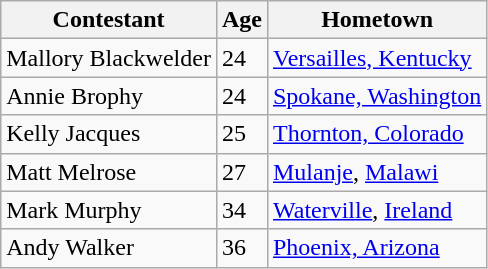<table class="wikitable">
<tr>
<th>Contestant</th>
<th>Age</th>
<th>Hometown</th>
</tr>
<tr>
<td>Mallory Blackwelder</td>
<td>24</td>
<td><a href='#'>Versailles, Kentucky</a></td>
</tr>
<tr>
<td>Annie Brophy</td>
<td>24</td>
<td><a href='#'>Spokane, Washington</a></td>
</tr>
<tr>
<td>Kelly Jacques</td>
<td>25</td>
<td><a href='#'>Thornton, Colorado</a></td>
</tr>
<tr>
<td>Matt Melrose</td>
<td>27</td>
<td><a href='#'>Mulanje</a>, <a href='#'>Malawi</a></td>
</tr>
<tr>
<td>Mark Murphy</td>
<td>34</td>
<td><a href='#'>Waterville</a>, <a href='#'>Ireland</a></td>
</tr>
<tr>
<td>Andy Walker</td>
<td>36</td>
<td><a href='#'>Phoenix, Arizona</a></td>
</tr>
</table>
